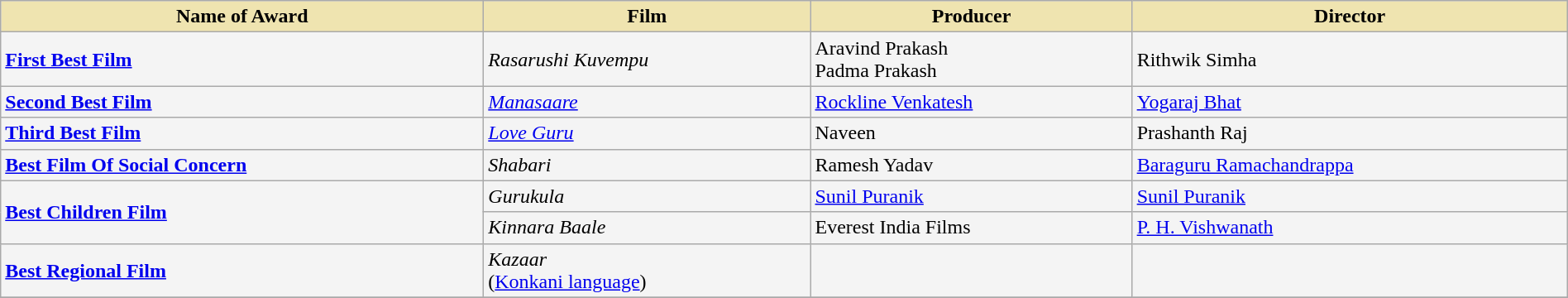<table class="wikitable" style="width:100%;">
<tr>
<th style="background-color:#EFE4B0;">Name of Award</th>
<th style="background-color:#EFE4B0;">Film</th>
<th style="background-color:#EFE4B0;">Producer</th>
<th style="background-color:#EFE4B0;">Director</th>
</tr>
<tr style="background-color:#F4F4F4">
<td><strong><a href='#'>First Best Film</a></strong></td>
<td><em>Rasarushi Kuvempu</em></td>
<td>Aravind Prakash<br>Padma Prakash</td>
<td>Rithwik Simha</td>
</tr>
<tr style="background-color:#F4F4F4">
<td><strong><a href='#'>Second Best Film</a></strong></td>
<td><em><a href='#'>Manasaare</a></em></td>
<td><a href='#'>Rockline Venkatesh</a></td>
<td><a href='#'>Yogaraj Bhat</a></td>
</tr>
<tr style="background-color:#F4F4F4">
<td><strong><a href='#'>Third Best Film</a></strong></td>
<td><em><a href='#'>Love Guru</a></em></td>
<td>Naveen</td>
<td>Prashanth Raj</td>
</tr>
<tr style="background-color:#F4F4F4">
<td><strong><a href='#'>Best Film Of Social Concern</a></strong></td>
<td><em>Shabari</em></td>
<td>Ramesh Yadav</td>
<td><a href='#'>Baraguru Ramachandrappa</a></td>
</tr>
<tr style="background-color:#F4F4F4">
<td rowspan="2"><strong><a href='#'>Best Children Film</a></strong></td>
<td><em>Gurukula</em></td>
<td><a href='#'>Sunil Puranik</a></td>
<td><a href='#'>Sunil Puranik</a></td>
</tr>
<tr style="background-color:#F4F4F4">
<td><em>Kinnara Baale</em></td>
<td>Everest India Films</td>
<td><a href='#'>P. H. Vishwanath</a></td>
</tr>
<tr style="background-color:#F4F4F4">
<td><strong><a href='#'>Best Regional Film</a></strong></td>
<td><em>Kazaar</em><br>(<a href='#'>Konkani language</a>)</td>
<td></td>
<td></td>
</tr>
<tr style="background-color:#F4F4F4">
</tr>
</table>
